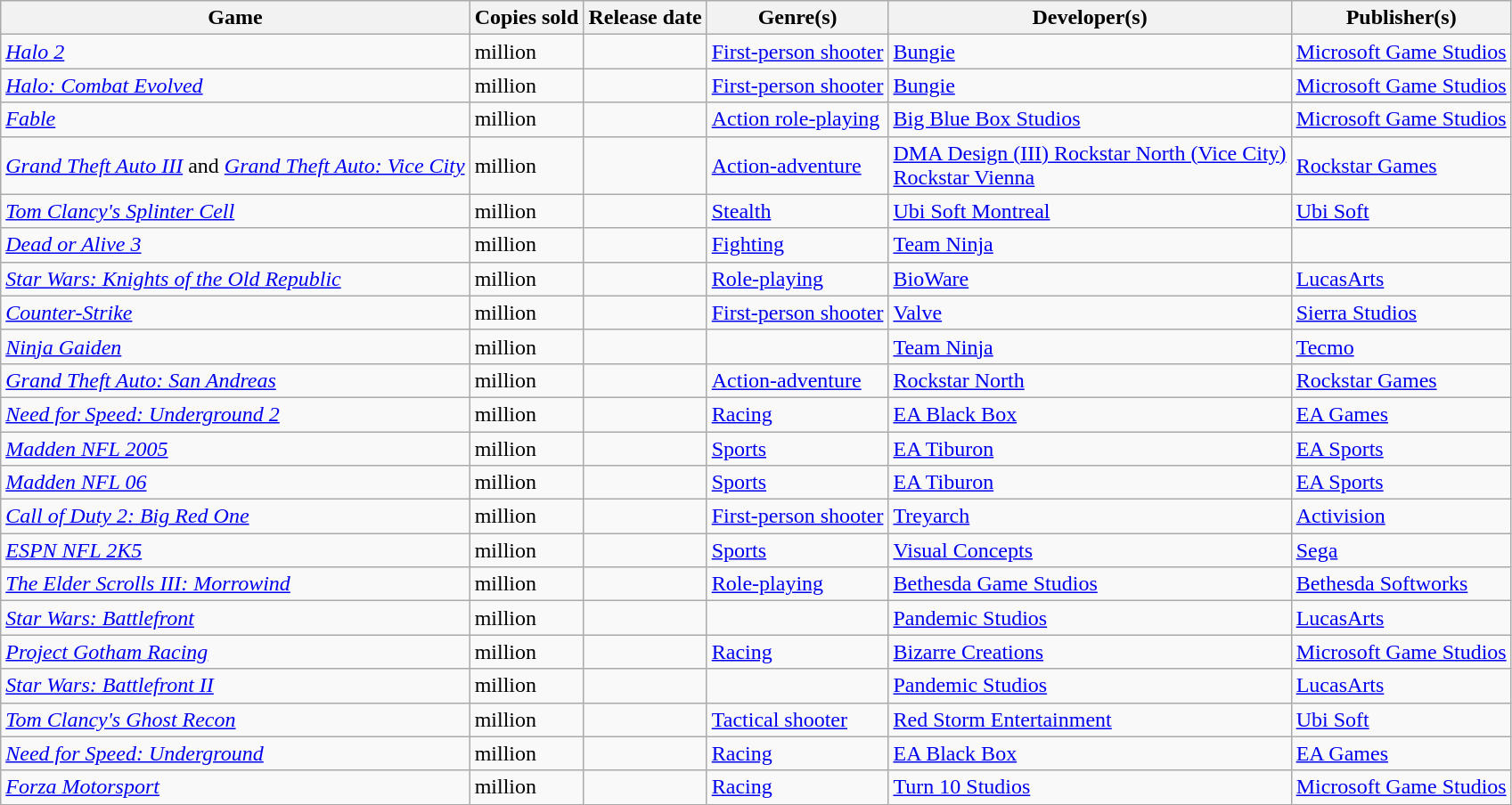<table class="wikitable plainrowheaders sortable static-row-numbers">
<tr>
<th scope="col">Game</th>
<th scope="col">Copies sold</th>
<th scope="col">Release date</th>
<th scope="col">Genre(s)</th>
<th scope="col">Developer(s)</th>
<th scope="col">Publisher(s)</th>
</tr>
<tr>
<td><em><a href='#'>Halo 2</a></em></td>
<td>million</td>
<td></td>
<td><a href='#'>First-person shooter</a></td>
<td><a href='#'>Bungie</a></td>
<td><a href='#'>Microsoft Game Studios</a></td>
</tr>
<tr>
<td><em><a href='#'>Halo: Combat Evolved</a></em></td>
<td>million</td>
<td></td>
<td><a href='#'>First-person shooter</a></td>
<td><a href='#'>Bungie</a></td>
<td><a href='#'>Microsoft Game Studios</a></td>
</tr>
<tr>
<td><em><a href='#'>Fable</a></em></td>
<td>million</td>
<td></td>
<td><a href='#'>Action role-playing</a></td>
<td><a href='#'>Big Blue Box Studios</a></td>
<td><a href='#'>Microsoft Game Studios</a></td>
</tr>
<tr>
<td><em><a href='#'>Grand Theft Auto III</a></em> and <em><a href='#'>Grand Theft Auto: Vice City</a></em></td>
<td>million</td>
<td></td>
<td><a href='#'>Action-adventure</a></td>
<td><a href='#'>DMA Design (III) Rockstar North (Vice City)</a><br><a href='#'>Rockstar Vienna</a></td>
<td><a href='#'>Rockstar Games</a></td>
</tr>
<tr>
<td><em><a href='#'>Tom Clancy's Splinter Cell</a></em></td>
<td>million</td>
<td></td>
<td><a href='#'>Stealth</a></td>
<td><a href='#'>Ubi Soft Montreal</a></td>
<td><a href='#'>Ubi Soft</a></td>
</tr>
<tr>
<td><em><a href='#'>Dead or Alive 3</a></em></td>
<td>million</td>
<td></td>
<td><a href='#'>Fighting</a></td>
<td><a href='#'>Team Ninja</a></td>
<td></td>
</tr>
<tr>
<td><em><a href='#'>Star Wars: Knights of the Old Republic</a></em></td>
<td>million</td>
<td></td>
<td><a href='#'>Role-playing</a></td>
<td><a href='#'>BioWare</a></td>
<td><a href='#'>LucasArts</a></td>
</tr>
<tr>
<td><em><a href='#'>Counter-Strike</a></em></td>
<td>million</td>
<td></td>
<td><a href='#'>First-person shooter</a></td>
<td><a href='#'>Valve</a></td>
<td><a href='#'>Sierra Studios</a></td>
</tr>
<tr>
<td><em><a href='#'>Ninja Gaiden</a></em></td>
<td>million</td>
<td></td>
<td></td>
<td><a href='#'>Team Ninja</a></td>
<td><a href='#'>Tecmo</a></td>
</tr>
<tr>
<td><em><a href='#'>Grand Theft Auto: San Andreas</a></em></td>
<td>million</td>
<td></td>
<td><a href='#'>Action-adventure</a></td>
<td><a href='#'>Rockstar North</a></td>
<td><a href='#'>Rockstar Games</a></td>
</tr>
<tr>
<td><em><a href='#'>Need for Speed: Underground 2</a></em></td>
<td>million</td>
<td></td>
<td><a href='#'>Racing</a></td>
<td><a href='#'>EA Black Box</a></td>
<td><a href='#'>EA Games</a></td>
</tr>
<tr>
<td><em><a href='#'>Madden NFL 2005</a></em></td>
<td>million</td>
<td></td>
<td><a href='#'>Sports</a></td>
<td><a href='#'>EA Tiburon</a></td>
<td><a href='#'>EA Sports</a></td>
</tr>
<tr>
<td><em><a href='#'>Madden NFL 06</a></em></td>
<td>million</td>
<td></td>
<td><a href='#'>Sports</a></td>
<td><a href='#'>EA Tiburon</a></td>
<td><a href='#'>EA Sports</a></td>
</tr>
<tr>
<td><em><a href='#'>Call of Duty 2: Big Red One</a></em></td>
<td>million</td>
<td></td>
<td><a href='#'>First-person shooter</a></td>
<td><a href='#'>Treyarch</a></td>
<td><a href='#'>Activision</a></td>
</tr>
<tr>
<td><em><a href='#'>ESPN NFL 2K5</a></em></td>
<td>million</td>
<td></td>
<td><a href='#'>Sports</a></td>
<td><a href='#'>Visual Concepts</a></td>
<td><a href='#'>Sega</a></td>
</tr>
<tr>
<td><em><a href='#'>The Elder Scrolls III: Morrowind</a></em></td>
<td>million</td>
<td></td>
<td><a href='#'>Role-playing</a></td>
<td><a href='#'>Bethesda Game Studios</a></td>
<td><a href='#'>Bethesda Softworks</a></td>
</tr>
<tr>
<td><em><a href='#'>Star Wars: Battlefront</a></em></td>
<td>million</td>
<td></td>
<td></td>
<td><a href='#'>Pandemic Studios</a></td>
<td><a href='#'>LucasArts</a></td>
</tr>
<tr>
<td><em><a href='#'>Project Gotham Racing</a></em></td>
<td>million</td>
<td></td>
<td><a href='#'>Racing</a></td>
<td><a href='#'>Bizarre Creations</a></td>
<td><a href='#'>Microsoft Game Studios</a></td>
</tr>
<tr>
<td><em><a href='#'>Star Wars: Battlefront II</a></em></td>
<td>million</td>
<td></td>
<td></td>
<td><a href='#'>Pandemic Studios</a></td>
<td><a href='#'>LucasArts</a></td>
</tr>
<tr>
<td><em><a href='#'>Tom Clancy's Ghost Recon</a></em></td>
<td>million</td>
<td></td>
<td><a href='#'>Tactical shooter</a></td>
<td><a href='#'>Red Storm Entertainment</a></td>
<td><a href='#'>Ubi Soft</a></td>
</tr>
<tr>
<td><em><a href='#'>Need for Speed: Underground</a></em></td>
<td>million</td>
<td></td>
<td><a href='#'>Racing</a></td>
<td><a href='#'>EA Black Box</a></td>
<td><a href='#'>EA Games</a></td>
</tr>
<tr>
<td><em><a href='#'>Forza Motorsport</a></em></td>
<td>million</td>
<td></td>
<td><a href='#'>Racing</a></td>
<td><a href='#'>Turn 10 Studios</a></td>
<td><a href='#'>Microsoft Game Studios</a></td>
</tr>
</table>
